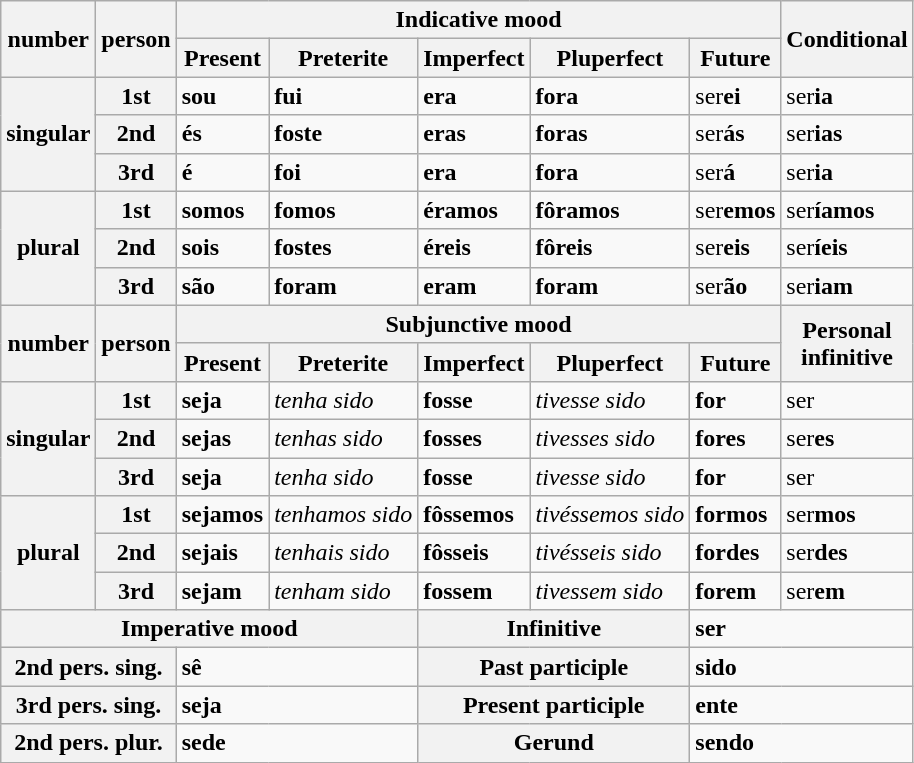<table class="wikitable">
<tr>
<th rowspan="2">number</th>
<th rowspan="2">person</th>
<th colspan="5">Indicative mood</th>
<th rowspan="2">Conditional</th>
</tr>
<tr>
<th>Present</th>
<th>Preterite</th>
<th>Imperfect</th>
<th>Pluperfect</th>
<th>Future</th>
</tr>
<tr>
<th rowspan="3">singular</th>
<th>1st</th>
<td><strong>sou</strong></td>
<td><strong>fui</strong></td>
<td><strong>era</strong></td>
<td><strong>fora</strong></td>
<td>ser<strong>ei</strong></td>
<td>ser<strong>ia</strong></td>
</tr>
<tr>
<th>2nd</th>
<td><strong>és</strong></td>
<td><strong>foste</strong></td>
<td><strong>eras</strong></td>
<td><strong>foras</strong></td>
<td>ser<strong>ás</strong></td>
<td>ser<strong>ias</strong></td>
</tr>
<tr>
<th>3rd</th>
<td><strong>é</strong></td>
<td><strong>foi</strong></td>
<td><strong>era</strong></td>
<td><strong>fora</strong></td>
<td>ser<strong>á</strong></td>
<td>ser<strong>ia</strong></td>
</tr>
<tr>
<th rowspan="3">plural</th>
<th>1st</th>
<td><strong>somos</strong></td>
<td><strong>fomos</strong></td>
<td><strong>éramos</strong></td>
<td><strong>fôramos</strong></td>
<td>ser<strong>emos</strong></td>
<td>ser<strong>íamos</strong></td>
</tr>
<tr>
<th>2nd</th>
<td><strong>sois</strong></td>
<td><strong>fostes</strong></td>
<td><strong>éreis</strong></td>
<td><strong>fôreis</strong></td>
<td>ser<strong>eis</strong></td>
<td>ser<strong>íeis</strong></td>
</tr>
<tr>
<th>3rd</th>
<td><strong>são</strong></td>
<td><strong>foram</strong></td>
<td><strong>eram</strong></td>
<td><strong>foram</strong></td>
<td>ser<strong>ão</strong></td>
<td>ser<strong>iam</strong></td>
</tr>
<tr>
<th rowspan="2">number</th>
<th rowspan="2">person</th>
<th colspan="5">Subjunctive mood</th>
<th rowspan="2">Personal <br> infinitive</th>
</tr>
<tr>
<th>Present</th>
<th>Preterite</th>
<th>Imperfect</th>
<th>Pluperfect</th>
<th>Future</th>
</tr>
<tr>
<th rowspan="3">singular</th>
<th>1st</th>
<td><strong>seja</strong></td>
<td><em>tenha sido</em></td>
<td><strong>fosse</strong></td>
<td><em>tivesse sido</em></td>
<td><strong>for</strong></td>
<td>ser</td>
</tr>
<tr>
<th>2nd</th>
<td><strong>sejas</strong></td>
<td><em>tenhas sido</em></td>
<td><strong>fosses</strong></td>
<td><em>tivesses sido</em></td>
<td><strong>fores</strong></td>
<td>ser<strong>es</strong></td>
</tr>
<tr>
<th>3rd</th>
<td><strong>seja</strong></td>
<td><em>tenha sido</em></td>
<td><strong>fosse</strong></td>
<td><em>tivesse sido</em></td>
<td><strong>for</strong></td>
<td>ser</td>
</tr>
<tr>
<th rowspan="3">plural</th>
<th>1st</th>
<td><strong>sejamos</strong></td>
<td><em>tenhamos sido</em></td>
<td><strong>fôssemos</strong></td>
<td><em>tivéssemos sido</em></td>
<td><strong>formos</strong></td>
<td>ser<strong>mos</strong></td>
</tr>
<tr>
<th>2nd</th>
<td><strong>sejais</strong></td>
<td><em>tenhais sido</em></td>
<td><strong>fôsseis</strong></td>
<td><em>tivésseis sido</em></td>
<td><strong>fordes</strong></td>
<td>ser<strong>des</strong></td>
</tr>
<tr>
<th>3rd</th>
<td><strong>sejam</strong></td>
<td><em>tenham sido</em></td>
<td><strong>fossem</strong></td>
<td><em>tivessem sido</em></td>
<td><strong>forem</strong></td>
<td>ser<strong>em</strong></td>
</tr>
<tr align=left>
<th colspan="4">Imperative mood</th>
<th colspan="2">Infinitive</th>
<td colspan="2"><strong>ser</strong></td>
</tr>
<tr align=left>
<th colspan="2">2nd pers. sing.</th>
<td colspan="2"><strong>sê</strong></td>
<th colspan="2">Past participle</th>
<td colspan="2"><strong>sido</strong></td>
</tr>
<tr align=left>
<th colspan="2">3rd pers. sing.</th>
<td colspan="2"><strong>seja</strong></td>
<th colspan="2">Present participle</th>
<td colspan="2"><strong>ente</strong></td>
</tr>
<tr align=left>
<th colspan="2">2nd pers. plur.</th>
<td colspan="2"><strong>sede</strong></td>
<th colspan="2">Gerund</th>
<td colspan="2"><strong>sendo</strong></td>
</tr>
</table>
